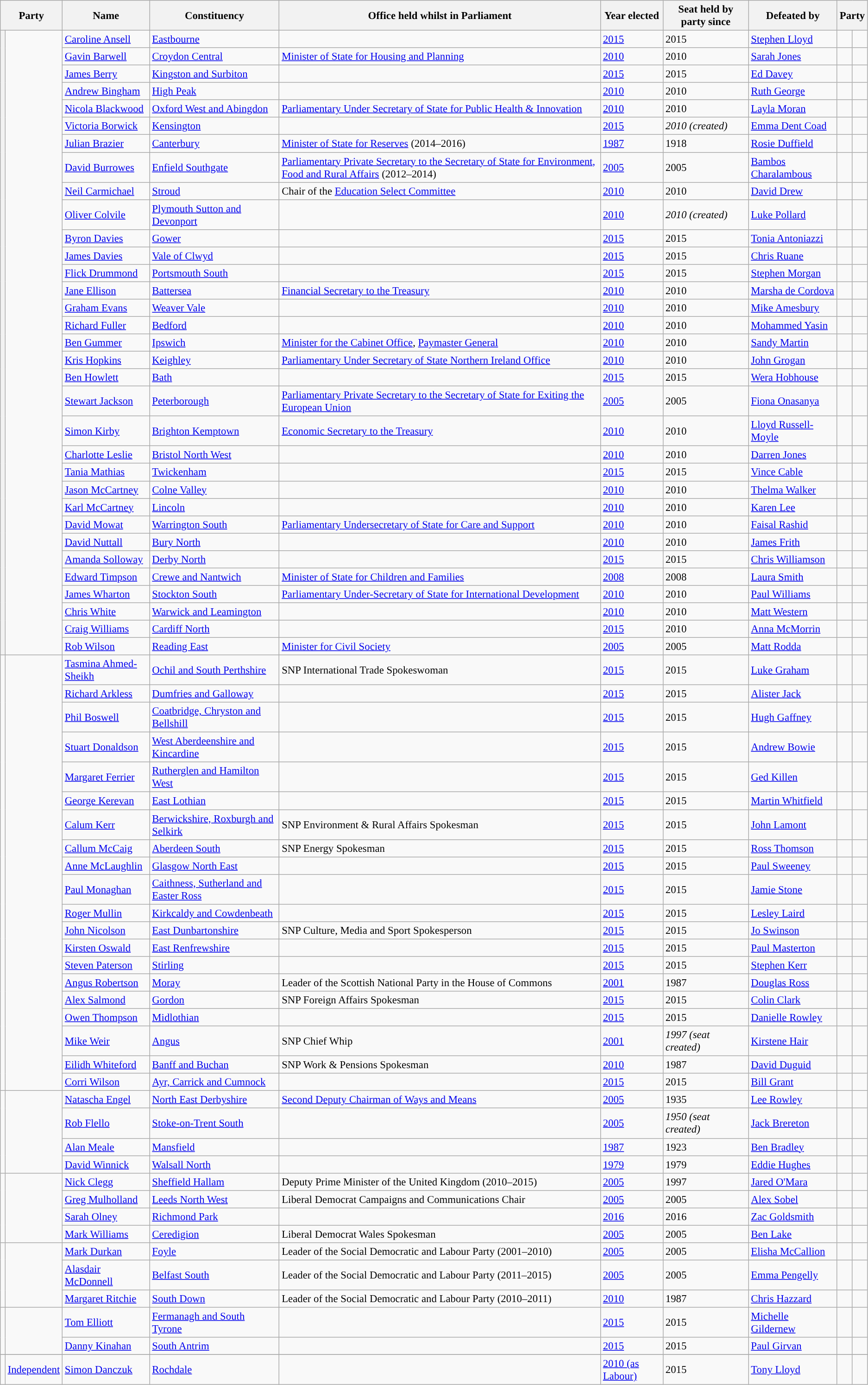<table class="wikitable sortable" style="font-size: 95%;">
<tr>
<th colspan=2>Party</th>
<th>Name</th>
<th>Constituency</th>
<th>Office held whilst in Parliament</th>
<th>Year elected</th>
<th>Seat held by party since</th>
<th>Defeated by</th>
<th colspan=2>Party</th>
</tr>
<tr>
<th rowspan="33" style="background-color: "></th>
<td rowspan="33"></td>
<td data-sort-value="Ansell, Caroline"><a href='#'>Caroline Ansell</a></td>
<td><a href='#'>Eastbourne</a></td>
<td></td>
<td><a href='#'>2015</a></td>
<td>2015</td>
<td data-sort-value="Lloyd, Stephen"><a href='#'>Stephen Lloyd</a></td>
<td style="background-color: "></td>
<td></td>
</tr>
<tr>
<td data-sort-value="Barwell, Gavin"><a href='#'>Gavin Barwell</a></td>
<td><a href='#'>Croydon Central</a></td>
<td><a href='#'>Minister of State for Housing and Planning</a></td>
<td><a href='#'>2010</a></td>
<td>2010</td>
<td data-sort-value="Jones, Sarah"><a href='#'>Sarah Jones</a></td>
<td style="background-color: "></td>
<td></td>
</tr>
<tr>
<td data-sort-value="Berry, James"><a href='#'>James Berry</a></td>
<td><a href='#'>Kingston and Surbiton</a></td>
<td></td>
<td><a href='#'>2015</a></td>
<td>2015</td>
<td data-sort-value="Davey, Ed"><a href='#'>Ed Davey</a></td>
<td style="background-color: "></td>
<td></td>
</tr>
<tr>
<td data-sort-value="Bingham, Andrew"><a href='#'>Andrew Bingham</a></td>
<td><a href='#'>High Peak</a></td>
<td></td>
<td><a href='#'>2010</a></td>
<td>2010</td>
<td data-sort-value="George, Ruth"><a href='#'>Ruth George</a></td>
<td style="background-color: "></td>
<td></td>
</tr>
<tr>
<td data-sort-value="Blackwood, Nicola"><a href='#'>Nicola Blackwood</a></td>
<td><a href='#'>Oxford West and Abingdon</a></td>
<td><a href='#'>Parliamentary Under Secretary of State for Public Health & Innovation</a></td>
<td><a href='#'>2010</a></td>
<td>2010</td>
<td data-sort-value="Moran, Layla"><a href='#'>Layla Moran</a></td>
<td style="background-color: "></td>
<td></td>
</tr>
<tr>
<td data-sort-value="Borwick, Victoria"><a href='#'>Victoria Borwick</a></td>
<td><a href='#'>Kensington</a></td>
<td></td>
<td><a href='#'>2015</a></td>
<td><em>2010 (created)</em></td>
<td data-sort-value="Coad, Emma Dent"><a href='#'>Emma Dent Coad</a></td>
<td style="background-color: "></td>
<td></td>
</tr>
<tr>
<td data-sort-value="Brazier, Julian"><a href='#'>Julian Brazier</a></td>
<td><a href='#'>Canterbury</a></td>
<td><a href='#'>Minister of State for Reserves</a> (2014–2016)</td>
<td><a href='#'>1987</a></td>
<td>1918</td>
<td data-sort-value="Duffield, Rosie"><a href='#'>Rosie Duffield</a></td>
<td style="background-color: "></td>
<td></td>
</tr>
<tr>
<td data-sort-value="Burrowes, David"><a href='#'>David Burrowes</a></td>
<td><a href='#'>Enfield Southgate</a></td>
<td><a href='#'>Parliamentary Private Secretary to the Secretary of State for Environment, Food and Rural Affairs</a> (2012–2014)</td>
<td><a href='#'>2005</a></td>
<td>2005</td>
<td data-sort-value="Charalambous, Bambos"><a href='#'>Bambos Charalambous</a></td>
<td style="background-color: "></td>
<td></td>
</tr>
<tr>
<td data-sort-value="Carmichael, Neil"><a href='#'>Neil Carmichael</a></td>
<td><a href='#'>Stroud</a></td>
<td>Chair of the <a href='#'>Education Select Committee</a></td>
<td><a href='#'>2010</a></td>
<td>2010</td>
<td data-sort-value="Drew, David"><a href='#'>David Drew</a></td>
<td style="background-color: "></td>
<td></td>
</tr>
<tr>
<td data-sort-value="Colvile, Oliver"><a href='#'>Oliver Colvile</a></td>
<td><a href='#'>Plymouth Sutton and Devonport</a></td>
<td></td>
<td><a href='#'>2010</a></td>
<td><em>2010 (created)</em></td>
<td data-sort-value="Pollard, Luke"><a href='#'>Luke Pollard</a></td>
<td style="background-color: "></td>
<td></td>
</tr>
<tr>
<td data-sort-value="Davies, Byron"><a href='#'>Byron Davies</a></td>
<td><a href='#'>Gower</a></td>
<td></td>
<td><a href='#'>2015</a></td>
<td>2015</td>
<td data-sort-value="Antoniazzi, Tonia"><a href='#'>Tonia Antoniazzi</a></td>
<td style="background-color: "></td>
<td></td>
</tr>
<tr>
<td data-sort-value="Davies, James"><a href='#'>James Davies</a></td>
<td><a href='#'>Vale of Clwyd</a></td>
<td></td>
<td><a href='#'>2015</a></td>
<td>2015</td>
<td data-sort-value="Ruane, Chris"><a href='#'>Chris Ruane</a></td>
<td style="background-color: "></td>
<td></td>
</tr>
<tr>
<td data-sort-value="Drummond, Flick"><a href='#'>Flick Drummond</a></td>
<td><a href='#'>Portsmouth South</a></td>
<td></td>
<td><a href='#'>2015</a></td>
<td>2015</td>
<td data-sort-value="Morgan, Stephen"><a href='#'>Stephen Morgan</a></td>
<td style="background-color: "></td>
<td></td>
</tr>
<tr>
<td data-sort-value="Ellison, Jane"><a href='#'>Jane Ellison</a></td>
<td><a href='#'>Battersea</a></td>
<td><a href='#'>Financial Secretary to the Treasury</a></td>
<td><a href='#'>2010</a></td>
<td>2010</td>
<td data-sort-value="Cordova, Marsha de"><a href='#'>Marsha de Cordova</a></td>
<td style="background-color: "></td>
<td></td>
</tr>
<tr>
<td data-sort-value="Evans, Graham"><a href='#'>Graham Evans</a></td>
<td><a href='#'>Weaver Vale</a></td>
<td></td>
<td><a href='#'>2010</a></td>
<td>2010</td>
<td data-sort-value="Amesbury, Mike"><a href='#'>Mike Amesbury</a></td>
<td style="background-color: "></td>
<td></td>
</tr>
<tr>
<td data-sort-value="Fuller, Richard"><a href='#'>Richard Fuller</a></td>
<td><a href='#'>Bedford</a></td>
<td></td>
<td><a href='#'>2010</a></td>
<td>2010</td>
<td data-sort-value="Yasin, Mohammed"><a href='#'>Mohammed Yasin</a></td>
<td style="background-color: "></td>
<td></td>
</tr>
<tr>
<td data-sort-value="Gummer, Ben"><a href='#'>Ben Gummer</a></td>
<td><a href='#'>Ipswich</a></td>
<td><a href='#'>Minister for the Cabinet Office</a>, <a href='#'>Paymaster General</a></td>
<td><a href='#'>2010</a></td>
<td>2010</td>
<td data-sort-value="Martin, Sandy"><a href='#'>Sandy Martin</a></td>
<td style="background-color: "></td>
<td></td>
</tr>
<tr>
<td data-sort-value="Hopkins, Kris"><a href='#'>Kris Hopkins</a></td>
<td><a href='#'>Keighley</a></td>
<td><a href='#'>Parliamentary Under Secretary of State Northern Ireland Office</a></td>
<td><a href='#'>2010</a></td>
<td>2010</td>
<td data-sort-value="Grogan, John"><a href='#'>John Grogan</a></td>
<td style="background-color: "></td>
<td></td>
</tr>
<tr>
<td data-sort-value="Howlett, Ben"><a href='#'>Ben Howlett</a></td>
<td><a href='#'>Bath</a></td>
<td></td>
<td><a href='#'>2015</a></td>
<td>2015</td>
<td data-sort-value="Hobhouse, Wera"><a href='#'>Wera Hobhouse</a></td>
<td style="background-color: "></td>
<td></td>
</tr>
<tr>
<td data-sort-value="Jackson, Stewart"><a href='#'>Stewart Jackson</a></td>
<td><a href='#'>Peterborough</a></td>
<td><a href='#'>Parliamentary Private Secretary to the Secretary of State for Exiting the European Union</a></td>
<td><a href='#'>2005</a></td>
<td>2005</td>
<td data-sort-value="Onasanya, Fiona"><a href='#'>Fiona Onasanya</a></td>
<td style="background-color: "></td>
<td></td>
</tr>
<tr>
<td data-sort-value="Kirby, Simon"><a href='#'>Simon Kirby</a></td>
<td><a href='#'>Brighton Kemptown</a></td>
<td><a href='#'>Economic Secretary to the Treasury</a></td>
<td><a href='#'>2010</a></td>
<td>2010</td>
<td data-sort-value="Russell-Moyle, Lloyd"><a href='#'>Lloyd Russell-Moyle</a></td>
<td style="background-color: "></td>
<td></td>
</tr>
<tr>
<td data-sort-value="Leslie, Charlotte"><a href='#'>Charlotte Leslie</a></td>
<td><a href='#'>Bristol North West</a></td>
<td></td>
<td><a href='#'>2010</a></td>
<td>2010</td>
<td data-sort-value="Jones, Darren"><a href='#'>Darren Jones</a></td>
<td style="background-color: "></td>
<td></td>
</tr>
<tr>
<td data-sort-value="Mathias, Tania"><a href='#'>Tania Mathias</a></td>
<td><a href='#'>Twickenham</a></td>
<td></td>
<td><a href='#'>2015</a></td>
<td>2015</td>
<td data-sort-value="Cable, Vince"><a href='#'>Vince Cable</a></td>
<td style="background-color: "></td>
<td></td>
</tr>
<tr>
<td data-sort-value="McCartney, Jason"><a href='#'>Jason McCartney</a></td>
<td><a href='#'>Colne Valley</a></td>
<td></td>
<td><a href='#'>2010</a></td>
<td>2010</td>
<td data-sort-value="Walker, Thelma"><a href='#'>Thelma Walker</a></td>
<td style="background-color: "></td>
<td></td>
</tr>
<tr>
<td data-sort-value="McCartney, Karl"><a href='#'>Karl McCartney</a></td>
<td><a href='#'>Lincoln</a></td>
<td></td>
<td><a href='#'>2010</a></td>
<td>2010</td>
<td data-sort-value="Lee, Karen"><a href='#'>Karen Lee</a></td>
<td style="background-color: "></td>
<td></td>
</tr>
<tr>
<td data-sort-value="Mowat, David"><a href='#'>David Mowat</a></td>
<td><a href='#'>Warrington South</a></td>
<td><a href='#'>Parliamentary Undersecretary of State for Care and Support</a></td>
<td><a href='#'>2010</a></td>
<td>2010</td>
<td data-sort-value="Rashid, Faisal"><a href='#'>Faisal Rashid</a></td>
<td style="background-color: "></td>
<td></td>
</tr>
<tr>
<td data-sort-value="Nuttall, David"><a href='#'>David Nuttall</a></td>
<td><a href='#'>Bury North</a></td>
<td></td>
<td><a href='#'>2010</a></td>
<td>2010</td>
<td data-sort-value="Frith, James"><a href='#'>James Frith</a></td>
<td style="background-color: "></td>
<td></td>
</tr>
<tr>
<td data-sort-value="Solloway, Amanda"><a href='#'>Amanda Solloway</a></td>
<td><a href='#'>Derby North</a></td>
<td></td>
<td><a href='#'>2015</a></td>
<td>2015</td>
<td data-sort-value="Williamson, Chris"><a href='#'>Chris Williamson</a></td>
<td style="background-color: "></td>
<td></td>
</tr>
<tr>
<td data-sort-value="Timpson, Edward"><a href='#'>Edward Timpson</a></td>
<td><a href='#'>Crewe and Nantwich</a></td>
<td><a href='#'>Minister of State for Children and Families</a></td>
<td><a href='#'>2008</a></td>
<td>2008</td>
<td data-sort-value="Smith, Laura"><a href='#'>Laura Smith</a></td>
<td style="background-color: "></td>
<td></td>
</tr>
<tr>
<td data-sort-value="Wharton, James"><a href='#'>James Wharton</a></td>
<td><a href='#'>Stockton South</a></td>
<td><a href='#'>Parliamentary Under-Secretary of State for International Development</a></td>
<td><a href='#'>2010</a></td>
<td>2010</td>
<td data-sort-value="Williams, Paul"><a href='#'>Paul Williams</a></td>
<td style="background-color: "></td>
<td></td>
</tr>
<tr>
<td data-sort-value="White, Chris"><a href='#'>Chris White</a></td>
<td><a href='#'>Warwick and Leamington</a></td>
<td></td>
<td><a href='#'>2010</a></td>
<td>2010</td>
<td data-sort-value="Western, Matthew"><a href='#'>Matt Western</a></td>
<td style="background-color: "></td>
<td></td>
</tr>
<tr>
<td data-sort-value="Williams, Craig"><a href='#'>Craig Williams</a></td>
<td><a href='#'>Cardiff North</a></td>
<td></td>
<td><a href='#'>2015</a></td>
<td>2010</td>
<td data-sort-value="McMorrin, Anna"><a href='#'>Anna McMorrin</a></td>
<td style="background-color: "></td>
<td></td>
</tr>
<tr>
<td data-sort-value="Wilson, Rob"><a href='#'>Rob Wilson</a></td>
<td><a href='#'>Reading East</a></td>
<td><a href='#'>Minister for Civil Society</a></td>
<td><a href='#'>2005</a></td>
<td>2005</td>
<td data-sort-value="Rodda, Matt"><a href='#'>Matt Rodda</a></td>
<td style="background-color: "></td>
<td></td>
</tr>
<tr>
<td ! rowspan="20" style="background-color: "></td>
<td rowspan="20"></td>
<td data-sort-value="Ahmed-Sheikh, Tasmina"><a href='#'>Tasmina Ahmed-Sheikh</a></td>
<td><a href='#'>Ochil and South Perthshire</a></td>
<td>SNP International Trade Spokeswoman</td>
<td><a href='#'>2015</a></td>
<td>2015</td>
<td data-sort-value="Graham, Luke"><a href='#'>Luke Graham</a></td>
<td style="background-color: "></td>
<td></td>
</tr>
<tr>
<td data-sort-value="Arkless, Richard"><a href='#'>Richard Arkless</a></td>
<td><a href='#'>Dumfries and Galloway</a></td>
<td></td>
<td><a href='#'>2015</a></td>
<td>2015</td>
<td data-sort-value="Jack, Alister"><a href='#'>Alister Jack</a></td>
<td style="background-color: "></td>
<td></td>
</tr>
<tr>
<td data-sort-value="Boswell, Phil"><a href='#'>Phil Boswell</a></td>
<td><a href='#'>Coatbridge, Chryston and Bellshill</a></td>
<td></td>
<td><a href='#'>2015</a></td>
<td>2015</td>
<td data-sort-value="Gaffney, Hugh"><a href='#'>Hugh Gaffney</a></td>
<td style="background-color: "></td>
<td></td>
</tr>
<tr>
<td data-sort-value="Donaldson, Stuart"><a href='#'>Stuart Donaldson</a></td>
<td><a href='#'>West Aberdeenshire and Kincardine</a></td>
<td></td>
<td><a href='#'>2015</a></td>
<td>2015</td>
<td data-sort-value="Bowie, Andrew"><a href='#'>Andrew Bowie</a></td>
<td style="background-color: "></td>
<td></td>
</tr>
<tr>
<td data-sort-value="Ferrier, Margaret"><a href='#'>Margaret Ferrier</a></td>
<td><a href='#'>Rutherglen and Hamilton West</a></td>
<td></td>
<td><a href='#'>2015</a></td>
<td>2015</td>
<td data-sort-value="Killen, Gerard"><a href='#'>Ged Killen</a></td>
<td style="background-color: "></td>
<td></td>
</tr>
<tr>
<td data-sort-value="Kerevan, George"><a href='#'>George Kerevan</a></td>
<td><a href='#'>East Lothian</a></td>
<td></td>
<td><a href='#'>2015</a></td>
<td>2015</td>
<td data-sort-value="Whitfield, Martin"><a href='#'>Martin Whitfield</a></td>
<td style="background-color: "></td>
<td></td>
</tr>
<tr>
<td data-sort-value="Kerr, Calum"><a href='#'>Calum Kerr</a></td>
<td><a href='#'>Berwickshire, Roxburgh and Selkirk</a></td>
<td>SNP Environment & Rural Affairs Spokesman</td>
<td><a href='#'>2015</a></td>
<td>2015</td>
<td data-sort-value="Lamont, John"><a href='#'>John Lamont</a></td>
<td style="background-color: "></td>
<td></td>
</tr>
<tr>
<td data-sort-value="McCaig, Callum"><a href='#'>Callum McCaig</a></td>
<td><a href='#'>Aberdeen South</a></td>
<td>SNP Energy Spokesman</td>
<td><a href='#'>2015</a></td>
<td>2015</td>
<td data-sort-value="Thomson, Ross"><a href='#'>Ross Thomson</a></td>
<td style="background-color: "></td>
<td></td>
</tr>
<tr>
<td data-sort-value="McLaughlin, Anne"><a href='#'>Anne McLaughlin</a></td>
<td><a href='#'>Glasgow North East</a></td>
<td></td>
<td><a href='#'>2015</a></td>
<td>2015</td>
<td data-sort-value="Sweeney, Paul"><a href='#'>Paul Sweeney</a></td>
<td style="background-color: "></td>
<td></td>
</tr>
<tr>
<td data-sort-value="Monaghan, Paul"><a href='#'>Paul Monaghan</a></td>
<td><a href='#'>Caithness, Sutherland and Easter Ross</a></td>
<td></td>
<td><a href='#'>2015</a></td>
<td>2015</td>
<td data-sort-value="Stone, Jamie"><a href='#'>Jamie Stone</a></td>
<td style="background-color: "></td>
<td></td>
</tr>
<tr>
<td data-sort-value="Mullin, Roger"><a href='#'>Roger Mullin</a></td>
<td><a href='#'>Kirkcaldy and Cowdenbeath</a></td>
<td></td>
<td><a href='#'>2015</a></td>
<td>2015</td>
<td data-sort-value="Laird, Lesley"><a href='#'>Lesley Laird</a></td>
<td style="background-color: "></td>
<td></td>
</tr>
<tr>
<td data-sort-value="Nicolson, John"><a href='#'>John Nicolson</a></td>
<td><a href='#'>East Dunbartonshire</a></td>
<td>SNP Culture, Media and Sport Spokesperson</td>
<td><a href='#'>2015</a></td>
<td>2015</td>
<td data-sort-value="Swinson, Jo"><a href='#'>Jo Swinson</a></td>
<td style="background-color: "></td>
<td></td>
</tr>
<tr>
<td data-sort-value="Oswald, Kirsten"><a href='#'>Kirsten Oswald</a></td>
<td><a href='#'>East Renfrewshire</a></td>
<td></td>
<td><a href='#'>2015</a></td>
<td>2015</td>
<td data-sort-value="Masterton, Paul"><a href='#'>Paul Masterton</a></td>
<td style="background-color: "></td>
<td></td>
</tr>
<tr>
<td data-sort-value="Paterson, Steven"><a href='#'>Steven Paterson</a></td>
<td><a href='#'>Stirling</a></td>
<td></td>
<td><a href='#'>2015</a></td>
<td>2015</td>
<td data-sort-value="Kerr, Stephen"><a href='#'>Stephen Kerr</a></td>
<td style="background-color: "></td>
<td></td>
</tr>
<tr>
<td data-sort-value="Robertson, Angus"><a href='#'>Angus Robertson</a></td>
<td><a href='#'>Moray</a></td>
<td>Leader of the Scottish National Party in the House of Commons</td>
<td><a href='#'>2001</a></td>
<td>1987</td>
<td data-sort-value="Ross, Douglas"><a href='#'>Douglas Ross</a></td>
<td style="background-color: "></td>
<td></td>
</tr>
<tr>
<td data-sort-value="Salmond, Alex"><a href='#'>Alex Salmond</a></td>
<td><a href='#'>Gordon</a></td>
<td>SNP Foreign Affairs Spokesman</td>
<td><a href='#'>2015</a></td>
<td>2015</td>
<td data-sort-value="Clark, Colin"><a href='#'>Colin Clark</a></td>
<td style="background-color: "></td>
<td></td>
</tr>
<tr>
<td data-sort-value="Thompson, Owen"><a href='#'>Owen Thompson</a></td>
<td><a href='#'>Midlothian</a></td>
<td></td>
<td><a href='#'>2015</a></td>
<td>2015</td>
<td data-sort-value="Rowley, Danielle"><a href='#'>Danielle Rowley</a></td>
<td style="background-color: "></td>
<td></td>
</tr>
<tr>
<td data-sort-value="Weir, Mike"><a href='#'>Mike Weir</a></td>
<td><a href='#'>Angus</a></td>
<td>SNP Chief Whip</td>
<td><a href='#'>2001</a></td>
<td><em>1997 (seat created)</em></td>
<td data-sort-value="Hair, Kirstene"><a href='#'>Kirstene Hair</a></td>
<td style="background-color: "></td>
<td></td>
</tr>
<tr>
<td data-sort-value="Whiteford, Eilidh"><a href='#'>Eilidh Whiteford</a></td>
<td><a href='#'>Banff and Buchan</a></td>
<td>SNP Work & Pensions Spokesman</td>
<td><a href='#'>2010</a></td>
<td>1987</td>
<td data-sort-value="Duguid, David"><a href='#'>David Duguid</a></td>
<td style="background-color: "></td>
<td></td>
</tr>
<tr>
<td data-sort-value="Wilson, Corri"><a href='#'>Corri Wilson</a></td>
<td><a href='#'>Ayr, Carrick and Cumnock</a></td>
<td></td>
<td><a href='#'>2015</a></td>
<td>2015</td>
<td data-sort-value="Grant, Bill"><a href='#'>Bill Grant</a></td>
<td style="background-color: "></td>
<td></td>
</tr>
<tr>
<td ! rowspan="4" style="background-color: "></td>
<td rowspan="4"></td>
<td data-sort-value="Engel, Natascha"><a href='#'>Natascha Engel</a></td>
<td><a href='#'>North East Derbyshire</a></td>
<td><a href='#'>Second Deputy Chairman of Ways and Means</a></td>
<td><a href='#'>2005</a></td>
<td>1935</td>
<td data-sort-value="Rowley, Lee"><a href='#'>Lee Rowley</a></td>
<td style="background-color: "></td>
<td></td>
</tr>
<tr>
<td data-sort-value="Flello, Robert"><a href='#'>Rob Flello</a></td>
<td><a href='#'>Stoke-on-Trent South</a></td>
<td></td>
<td><a href='#'>2005</a></td>
<td><em>1950 (seat created)</em></td>
<td data-sort-value="Brereton, Jack"><a href='#'>Jack Brereton</a></td>
<td style="background-color: "></td>
<td></td>
</tr>
<tr>
<td data-sort-value="Meale, Alan"><a href='#'>Alan Meale</a></td>
<td><a href='#'>Mansfield</a></td>
<td></td>
<td><a href='#'>1987</a></td>
<td>1923</td>
<td data-sort-value="Bradley, Ben"><a href='#'>Ben Bradley</a></td>
<td style="background-color: "></td>
<td></td>
</tr>
<tr>
<td data-sort-value="Winnick, David"><a href='#'>David Winnick</a></td>
<td><a href='#'>Walsall North</a></td>
<td></td>
<td><a href='#'>1979</a></td>
<td>1979</td>
<td data-sort-value="Hughes, Eddie"><a href='#'>Eddie Hughes</a></td>
<td style="background-color: "></td>
<td></td>
</tr>
<tr>
<td ! rowspan="4" style="background-color: "></td>
<td rowspan="4"></td>
<td data-sort-value="Clegg, Nick"><a href='#'>Nick Clegg</a></td>
<td><a href='#'>Sheffield Hallam</a></td>
<td>Deputy Prime Minister of the United Kingdom (2010–2015)</td>
<td><a href='#'>2005</a></td>
<td>1997</td>
<td data-sort-value="O'Mara, Jared"><a href='#'>Jared O'Mara</a></td>
<td style="background-color: "></td>
<td></td>
</tr>
<tr>
<td data-sort-value="Mulholland, Greg"><a href='#'>Greg Mulholland</a></td>
<td><a href='#'>Leeds North West</a></td>
<td>Liberal Democrat Campaigns and Communications Chair</td>
<td><a href='#'>2005</a></td>
<td>2005</td>
<td data-sort-value="Sobel, Alex"><a href='#'>Alex Sobel</a></td>
<td style="background-color: "></td>
<td></td>
</tr>
<tr>
<td data-sort-value="Olney, Sarah"><a href='#'>Sarah Olney</a></td>
<td><a href='#'>Richmond Park</a></td>
<td></td>
<td><a href='#'>2016</a></td>
<td>2016</td>
<td data-sort-value="Goldsmith, Zac"><a href='#'>Zac Goldsmith</a></td>
<td style="background-color: "></td>
<td></td>
</tr>
<tr>
<td data-sort-value="Williams, Mark"><a href='#'>Mark Williams</a></td>
<td><a href='#'>Ceredigion</a></td>
<td>Liberal Democrat Wales Spokesman</td>
<td><a href='#'>2005</a></td>
<td>2005</td>
<td data-sort-value="Lake, Ben"><a href='#'>Ben Lake</a></td>
<td style="background-color: "></td>
<td></td>
</tr>
<tr>
<td ! rowspan="3" style="background-color: "></td>
<td rowspan="3"></td>
<td data-sort-value="Durkan, Mark"><a href='#'>Mark Durkan</a></td>
<td><a href='#'>Foyle</a></td>
<td>Leader of the Social Democratic and Labour Party (2001–2010)</td>
<td><a href='#'>2005</a></td>
<td>2005</td>
<td data-sort-value="McCallion, Elisha"><a href='#'>Elisha McCallion</a></td>
<td style="background-color: "></td>
<td></td>
</tr>
<tr>
<td data-sort-value="McDonnell, Alasdair"><a href='#'>Alasdair McDonnell</a></td>
<td><a href='#'>Belfast South</a></td>
<td>Leader of the Social Democratic and Labour Party (2011–2015)</td>
<td><a href='#'>2005</a></td>
<td>2005</td>
<td data-sort-value="Pengelly, Emma"><a href='#'>Emma Pengelly</a></td>
<td style="background-color: "></td>
<td></td>
</tr>
<tr>
<td data-sort-value="Ritchie, Margaret"><a href='#'>Margaret Ritchie</a></td>
<td><a href='#'>South Down</a></td>
<td>Leader of the Social Democratic and Labour Party (2010–2011)</td>
<td><a href='#'>2010</a></td>
<td>1987</td>
<td data-sort-value="Hazzard, Chris"><a href='#'>Chris Hazzard</a></td>
<td style="background-color: "></td>
<td></td>
</tr>
<tr>
<td ! rowspan="2" style="background-color: "></td>
<td rowspan="2"></td>
<td data-sort-value="Elliott, Tom"><a href='#'>Tom Elliott</a></td>
<td><a href='#'>Fermanagh and South Tyrone</a></td>
<td></td>
<td><a href='#'>2015</a></td>
<td>2015</td>
<td data-sort-value="Gildernew, Michelle"><a href='#'>Michelle Gildernew</a></td>
<td style="background-color: "></td>
<td></td>
</tr>
<tr>
<td data-sort-value="Kinahan, Danny"><a href='#'>Danny Kinahan</a></td>
<td><a href='#'>South Antrim</a></td>
<td></td>
<td><a href='#'>2015</a></td>
<td>2015</td>
<td data-sort-value="Girvan, Paul"><a href='#'>Paul Girvan</a></td>
<td style="background-color: "></td>
<td></td>
</tr>
<tr>
</tr>
<tr>
<td style="background-color: "></td>
<td><a href='#'>Independent</a></td>
<td data-sort-value="Danczuk, Simon"><a href='#'>Simon Danczuk</a></td>
<td><a href='#'>Rochdale</a></td>
<td></td>
<td><a href='#'>2010 (as Labour)</a></td>
<td>2015</td>
<td data-sort-value="Lloyd, Tony"><a href='#'>Tony Lloyd</a></td>
<td style="background-color: "></td>
<td></td>
</tr>
</table>
